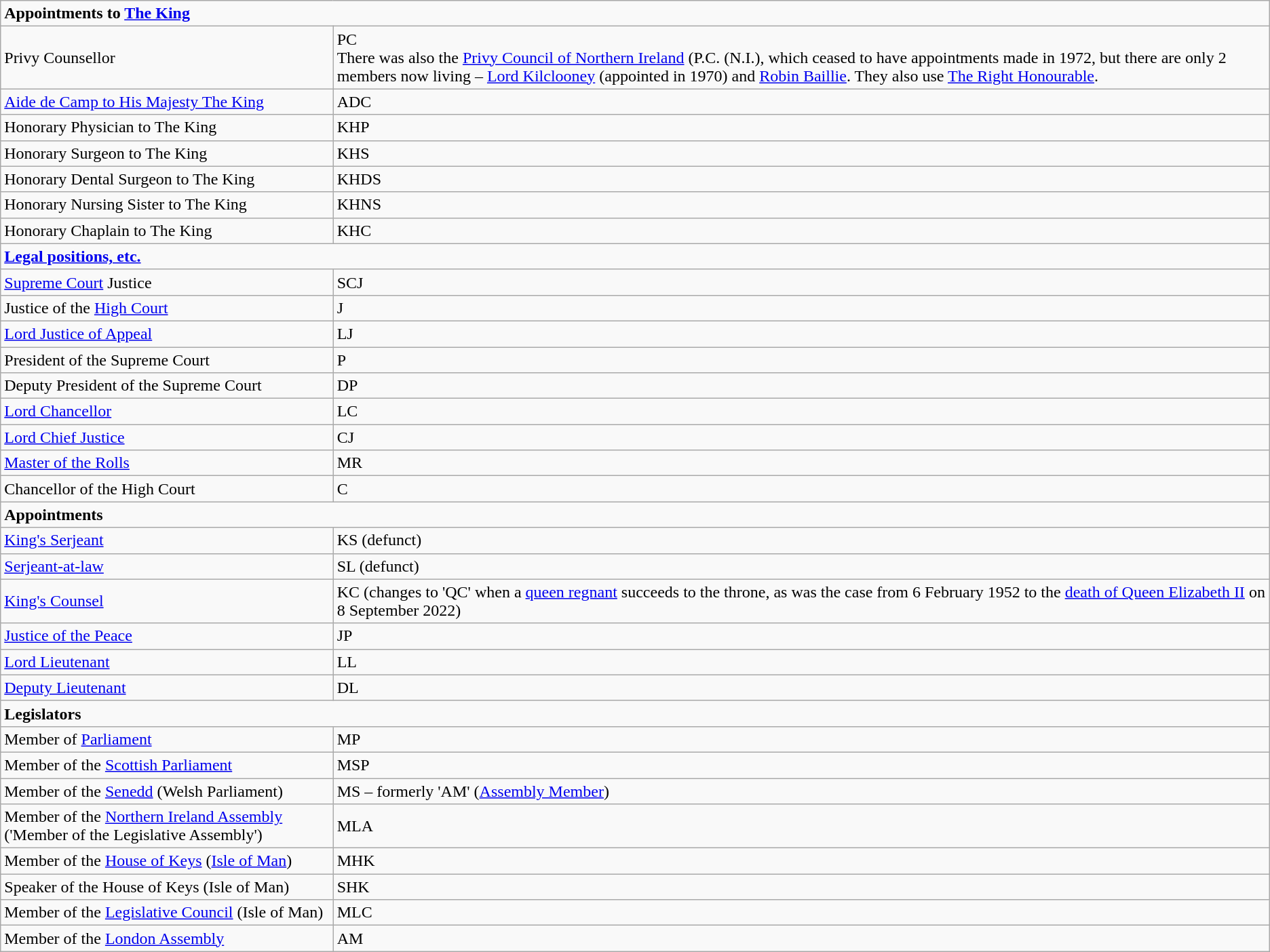<table class="wikitable">
<tr>
<td colspan="2"><strong>Appointments to <a href='#'>The King</a></strong></td>
</tr>
<tr>
<td>Privy Counsellor</td>
<td>PC<br>There was also the <a href='#'>Privy Council of Northern Ireland</a> (P.C. (N.I.), which ceased to have appointments made in 1972, but there are only 2 members now living – <a href='#'>Lord Kilclooney</a> (appointed in 1970) and <a href='#'>Robin Baillie</a>. They also use <a href='#'>The Right Honourable</a>.</td>
</tr>
<tr>
<td><a href='#'>Aide de Camp to His Majesty The King</a></td>
<td>ADC</td>
</tr>
<tr>
<td>Honorary Physician to The King</td>
<td>KHP</td>
</tr>
<tr>
<td>Honorary Surgeon to The King</td>
<td>KHS</td>
</tr>
<tr>
<td>Honorary Dental Surgeon to The King</td>
<td>KHDS</td>
</tr>
<tr>
<td>Honorary Nursing Sister to The King</td>
<td>KHNS</td>
</tr>
<tr>
<td>Honorary Chaplain to The King</td>
<td>KHC</td>
</tr>
<tr>
<td colspan="2"><strong><a href='#'>Legal positions, etc.</a></strong></td>
</tr>
<tr>
<td><a href='#'>Supreme Court</a> Justice</td>
<td>SCJ</td>
</tr>
<tr>
<td>Justice of the <a href='#'>High Court</a></td>
<td>J</td>
</tr>
<tr>
<td><a href='#'>Lord Justice of Appeal</a></td>
<td>LJ</td>
</tr>
<tr>
<td>President of the Supreme Court</td>
<td>P</td>
</tr>
<tr>
<td>Deputy President of the Supreme Court</td>
<td>DP</td>
</tr>
<tr>
<td><a href='#'>Lord Chancellor</a></td>
<td>LC</td>
</tr>
<tr>
<td><a href='#'>Lord Chief Justice</a></td>
<td>CJ</td>
</tr>
<tr>
<td><a href='#'>Master of the Rolls</a></td>
<td>MR</td>
</tr>
<tr>
<td>Chancellor of the High Court</td>
<td>C</td>
</tr>
<tr>
<td colspan="2"><strong>Appointments</strong></td>
</tr>
<tr>
<td><a href='#'>King's Serjeant</a></td>
<td>KS (defunct)</td>
</tr>
<tr>
<td><a href='#'>Serjeant-at-law</a></td>
<td>SL (defunct)</td>
</tr>
<tr>
<td><a href='#'>King's Counsel</a></td>
<td>KC (changes to 'QC' when a <a href='#'>queen regnant</a> succeeds to the throne, as was the case from 6 February 1952 to the <a href='#'>death of Queen Elizabeth II</a> on 8 September 2022)</td>
</tr>
<tr>
<td><a href='#'>Justice of the Peace</a></td>
<td>JP</td>
</tr>
<tr>
<td><a href='#'>Lord Lieutenant</a></td>
<td>LL</td>
</tr>
<tr>
<td><a href='#'>Deputy Lieutenant</a></td>
<td>DL</td>
</tr>
<tr>
<td colspan="2"><strong>Legislators</strong></td>
</tr>
<tr>
<td>Member of <a href='#'>Parliament</a></td>
<td>MP</td>
</tr>
<tr>
<td>Member of the <a href='#'>Scottish Parliament</a></td>
<td>MSP</td>
</tr>
<tr>
<td>Member of the <a href='#'>Senedd</a> (Welsh Parliament)</td>
<td>MS – formerly 'AM' (<a href='#'>Assembly Member</a>)</td>
</tr>
<tr>
<td>Member of the <a href='#'>Northern Ireland Assembly</a> ('Member of the Legislative Assembly')</td>
<td>MLA</td>
</tr>
<tr>
<td>Member of the <a href='#'>House of Keys</a> (<a href='#'>Isle of Man</a>)</td>
<td>MHK</td>
</tr>
<tr>
<td>Speaker of the House of Keys (Isle of Man)</td>
<td>SHK</td>
</tr>
<tr>
<td>Member of the <a href='#'>Legislative Council</a> (Isle of Man)</td>
<td>MLC</td>
</tr>
<tr>
<td>Member of the <a href='#'>London Assembly</a></td>
<td>AM</td>
</tr>
</table>
